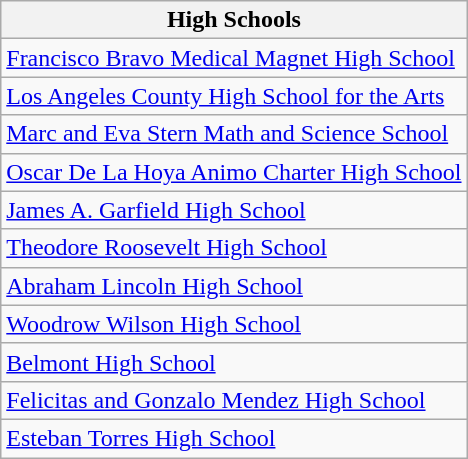<table class="wikitable">
<tr>
<th>High Schools</th>
</tr>
<tr Reporting Api>
<td><a href='#'>Francisco Bravo Medical Magnet High School</a></td>
</tr>
<tr>
<td><a href='#'>Los Angeles County High School for the Arts</a></td>
</tr>
<tr>
<td><a href='#'>Marc and Eva Stern Math and Science School</a></td>
</tr>
<tr>
<td><a href='#'>Oscar De La Hoya Animo Charter High School</a></td>
</tr>
<tr>
<td><a href='#'>James A. Garfield High School</a></td>
</tr>
<tr>
<td><a href='#'>Theodore Roosevelt High School</a></td>
</tr>
<tr>
<td><a href='#'>Abraham Lincoln High School</a></td>
</tr>
<tr>
<td><a href='#'>Woodrow Wilson High School</a></td>
</tr>
<tr>
<td><a href='#'>Belmont High School</a></td>
</tr>
<tr>
<td><a href='#'>Felicitas and Gonzalo Mendez High School</a></td>
</tr>
<tr>
<td><a href='#'>Esteban Torres High School</a></td>
</tr>
</table>
